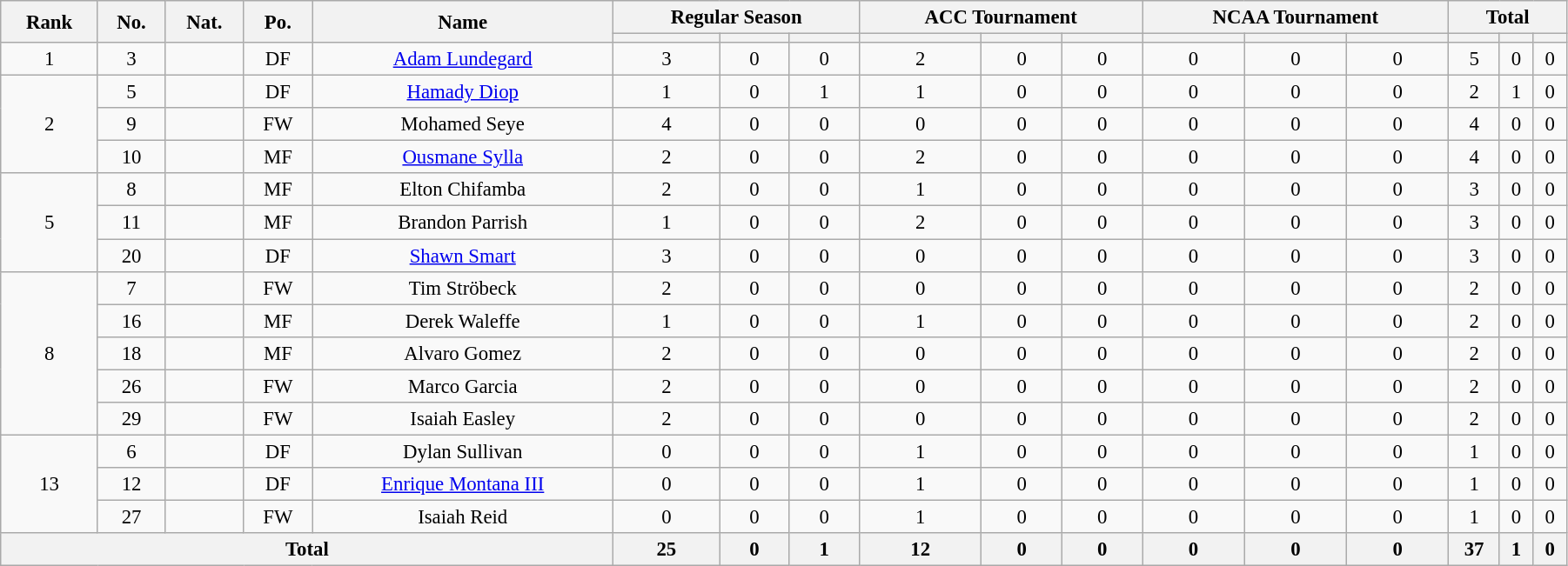<table class="wikitable" style="text-align:center; font-size:95%; width:95%;">
<tr>
<th rowspan=2>Rank</th>
<th rowspan=2>No.</th>
<th rowspan=2>Nat.</th>
<th rowspan=2>Po.</th>
<th rowspan=2>Name</th>
<th colspan=3>Regular Season</th>
<th colspan=3>ACC Tournament</th>
<th colspan=3>NCAA Tournament</th>
<th colspan=3>Total</th>
</tr>
<tr>
<th></th>
<th></th>
<th></th>
<th></th>
<th></th>
<th></th>
<th></th>
<th></th>
<th></th>
<th></th>
<th></th>
<th></th>
</tr>
<tr>
<td>1</td>
<td>3</td>
<td></td>
<td>DF</td>
<td><a href='#'>Adam Lundegard</a></td>
<td>3</td>
<td>0</td>
<td>0</td>
<td>2</td>
<td>0</td>
<td>0</td>
<td>0</td>
<td>0</td>
<td>0</td>
<td>5</td>
<td>0</td>
<td>0</td>
</tr>
<tr>
<td rowspan=3>2</td>
<td>5</td>
<td></td>
<td>DF</td>
<td><a href='#'>Hamady Diop</a></td>
<td>1</td>
<td>0</td>
<td>1</td>
<td>1</td>
<td>0</td>
<td>0</td>
<td>0</td>
<td>0</td>
<td>0</td>
<td>2</td>
<td>1</td>
<td>0</td>
</tr>
<tr>
<td>9</td>
<td></td>
<td>FW</td>
<td>Mohamed Seye</td>
<td>4</td>
<td>0</td>
<td>0</td>
<td>0</td>
<td>0</td>
<td>0</td>
<td>0</td>
<td>0</td>
<td>0</td>
<td>4</td>
<td>0</td>
<td>0</td>
</tr>
<tr>
<td>10</td>
<td></td>
<td>MF</td>
<td><a href='#'>Ousmane Sylla</a></td>
<td>2</td>
<td>0</td>
<td>0</td>
<td>2</td>
<td>0</td>
<td>0</td>
<td>0</td>
<td>0</td>
<td>0</td>
<td>4</td>
<td>0</td>
<td>0</td>
</tr>
<tr>
<td rowspan=3>5</td>
<td>8</td>
<td></td>
<td>MF</td>
<td>Elton Chifamba</td>
<td>2</td>
<td>0</td>
<td>0</td>
<td>1</td>
<td>0</td>
<td>0</td>
<td>0</td>
<td>0</td>
<td>0</td>
<td>3</td>
<td>0</td>
<td>0</td>
</tr>
<tr>
<td>11</td>
<td></td>
<td>MF</td>
<td>Brandon Parrish</td>
<td>1</td>
<td>0</td>
<td>0</td>
<td>2</td>
<td>0</td>
<td>0</td>
<td>0</td>
<td>0</td>
<td>0</td>
<td>3</td>
<td>0</td>
<td>0</td>
</tr>
<tr>
<td>20</td>
<td></td>
<td>DF</td>
<td><a href='#'>Shawn Smart</a></td>
<td>3</td>
<td>0</td>
<td>0</td>
<td>0</td>
<td>0</td>
<td>0</td>
<td>0</td>
<td>0</td>
<td>0</td>
<td>3</td>
<td>0</td>
<td>0</td>
</tr>
<tr>
<td rowspan=5>8</td>
<td>7</td>
<td></td>
<td>FW</td>
<td>Tim Ströbeck</td>
<td>2</td>
<td>0</td>
<td>0</td>
<td>0</td>
<td>0</td>
<td>0</td>
<td>0</td>
<td>0</td>
<td>0</td>
<td>2</td>
<td>0</td>
<td>0</td>
</tr>
<tr>
<td>16</td>
<td></td>
<td>MF</td>
<td>Derek Waleffe</td>
<td>1</td>
<td>0</td>
<td>0</td>
<td>1</td>
<td>0</td>
<td>0</td>
<td>0</td>
<td>0</td>
<td>0</td>
<td>2</td>
<td>0</td>
<td>0</td>
</tr>
<tr>
<td>18</td>
<td></td>
<td>MF</td>
<td>Alvaro Gomez</td>
<td>2</td>
<td>0</td>
<td>0</td>
<td>0</td>
<td>0</td>
<td>0</td>
<td>0</td>
<td>0</td>
<td>0</td>
<td>2</td>
<td>0</td>
<td>0</td>
</tr>
<tr>
<td>26</td>
<td></td>
<td>FW</td>
<td>Marco Garcia</td>
<td>2</td>
<td>0</td>
<td>0</td>
<td>0</td>
<td>0</td>
<td>0</td>
<td>0</td>
<td>0</td>
<td>0</td>
<td>2</td>
<td>0</td>
<td>0</td>
</tr>
<tr>
<td>29</td>
<td></td>
<td>FW</td>
<td>Isaiah Easley</td>
<td>2</td>
<td>0</td>
<td>0</td>
<td>0</td>
<td>0</td>
<td>0</td>
<td>0</td>
<td>0</td>
<td>0</td>
<td>2</td>
<td>0</td>
<td>0</td>
</tr>
<tr>
<td rowspan=3>13</td>
<td>6</td>
<td></td>
<td>DF</td>
<td>Dylan Sullivan</td>
<td>0</td>
<td>0</td>
<td>0</td>
<td>1</td>
<td>0</td>
<td>0</td>
<td>0</td>
<td>0</td>
<td>0</td>
<td>1</td>
<td>0</td>
<td>0</td>
</tr>
<tr>
<td>12</td>
<td></td>
<td>DF</td>
<td><a href='#'>Enrique Montana III</a></td>
<td>0</td>
<td>0</td>
<td>0</td>
<td>1</td>
<td>0</td>
<td>0</td>
<td>0</td>
<td>0</td>
<td>0</td>
<td>1</td>
<td>0</td>
<td>0</td>
</tr>
<tr>
<td>27</td>
<td></td>
<td>FW</td>
<td>Isaiah Reid</td>
<td>0</td>
<td>0</td>
<td>0</td>
<td>1</td>
<td>0</td>
<td>0</td>
<td>0</td>
<td>0</td>
<td>0</td>
<td>1</td>
<td>0</td>
<td>0</td>
</tr>
<tr>
<th colspan=5>Total</th>
<th>25</th>
<th>0</th>
<th>1</th>
<th>12</th>
<th>0</th>
<th>0</th>
<th>0</th>
<th>0</th>
<th>0</th>
<th>37</th>
<th>1</th>
<th>0</th>
</tr>
</table>
